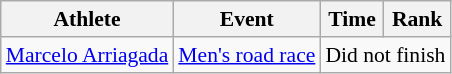<table class=wikitable style="font-size:90%">
<tr>
<th>Athlete</th>
<th>Event</th>
<th>Time</th>
<th>Rank</th>
</tr>
<tr align=center>
<td align=left><a href='#'>Marcelo Arriagada</a></td>
<td align=left><a href='#'>Men's road race</a></td>
<td colspan=2>Did not finish</td>
</tr>
</table>
